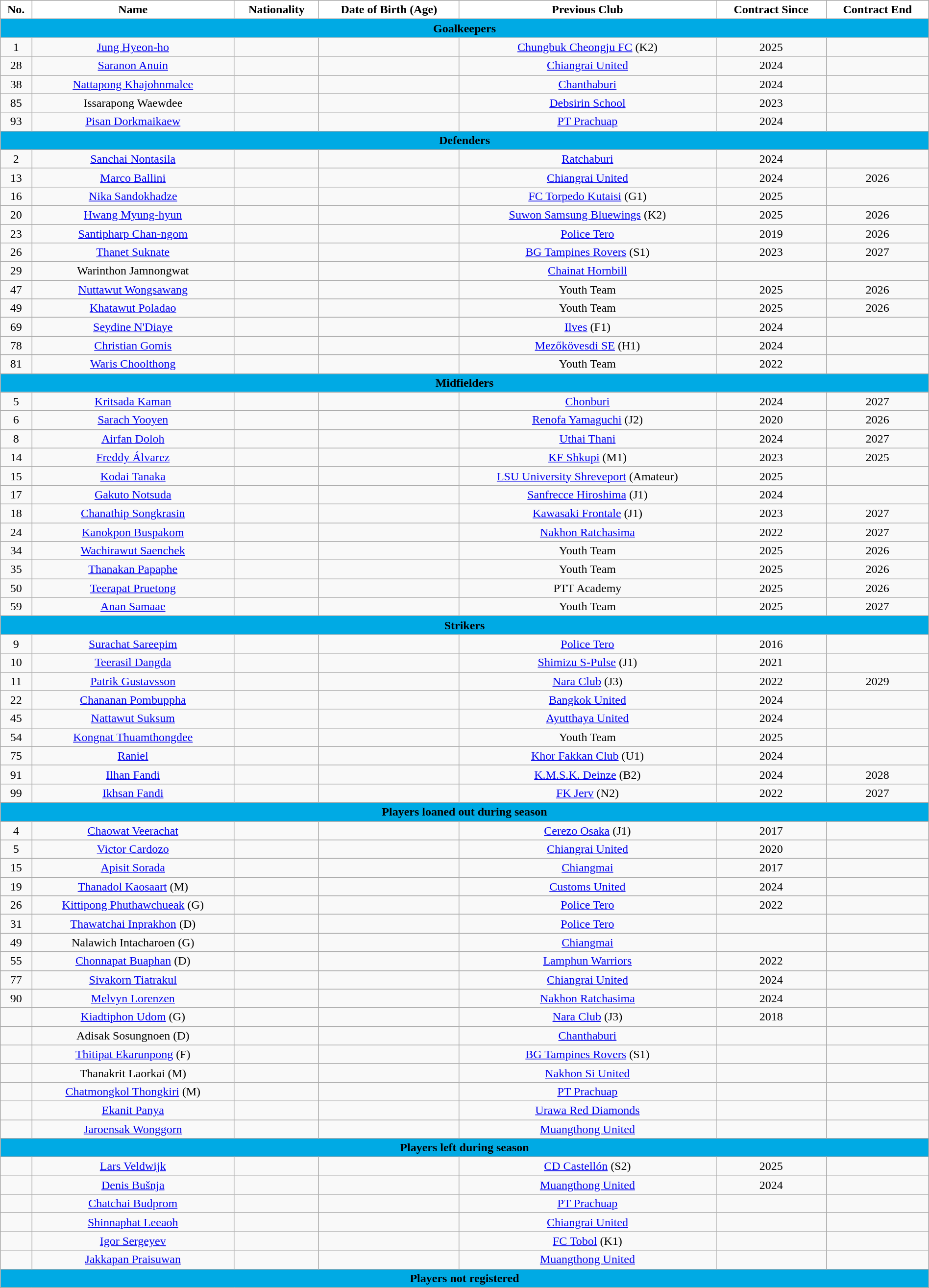<table class="wikitable" style="text-align:center; font-size:100%; width:100%;">
<tr>
<th style="background:white; color:black; text-align:center;">No.</th>
<th style="background:white; color:black; text-align:center;">Name</th>
<th style="background:white; color:black; text-align:center;">Nationality</th>
<th style="background:white; color:black; text-align:center;">Date of Birth (Age)</th>
<th style="background:white; color:black; text-align:center;">Previous Club</th>
<th style="background:white; color:black; text-align:center;">Contract Since</th>
<th style="background:white; color:black; text-align:center;">Contract End</th>
</tr>
<tr>
<th colspan="8" style="background:#00AAE4; color:black; text-align:center">Goalkeepers</th>
</tr>
<tr>
<td>1</td>
<td><a href='#'>Jung Hyeon-ho</a></td>
<td></td>
<td></td>
<td> <a href='#'>Chungbuk Cheongju FC</a> (K2)</td>
<td>2025</td>
<td></td>
</tr>
<tr>
<td>28</td>
<td><a href='#'>Saranon Anuin</a></td>
<td></td>
<td></td>
<td> <a href='#'>Chiangrai United</a></td>
<td>2024</td>
<td></td>
</tr>
<tr>
<td>38</td>
<td><a href='#'>Nattapong Khajohnmalee</a></td>
<td></td>
<td></td>
<td> <a href='#'>Chanthaburi</a></td>
<td>2024</td>
<td></td>
</tr>
<tr>
<td>85</td>
<td>Issarapong Waewdee</td>
<td></td>
<td></td>
<td> <a href='#'>Debsirin School</a></td>
<td>2023</td>
<td></td>
</tr>
<tr>
<td>93</td>
<td><a href='#'>Pisan Dorkmaikaew</a></td>
<td></td>
<td></td>
<td> <a href='#'>PT Prachuap</a></td>
<td>2024</td>
<td></td>
</tr>
<tr>
<th colspan="8" style="background:#00AAE4; color:black; text-align:center">Defenders</th>
</tr>
<tr>
<td>2</td>
<td><a href='#'>Sanchai Nontasila</a></td>
<td></td>
<td></td>
<td> <a href='#'>Ratchaburi</a></td>
<td>2024</td>
<td></td>
</tr>
<tr>
<td>13</td>
<td><a href='#'>Marco Ballini</a></td>
<td></td>
<td></td>
<td> <a href='#'>Chiangrai United</a></td>
<td>2024</td>
<td>2026</td>
</tr>
<tr>
<td>16</td>
<td><a href='#'>Nika Sandokhadze</a></td>
<td></td>
<td></td>
<td> <a href='#'>FC Torpedo Kutaisi</a> (G1)</td>
<td>2025</td>
<td></td>
</tr>
<tr>
<td>20</td>
<td><a href='#'>Hwang Myung-hyun</a></td>
<td></td>
<td></td>
<td> <a href='#'>Suwon Samsung Bluewings</a> (K2)</td>
<td>2025</td>
<td>2026</td>
</tr>
<tr>
<td>23</td>
<td><a href='#'>Santipharp Chan-ngom</a></td>
<td></td>
<td></td>
<td> <a href='#'>Police Tero</a></td>
<td>2019</td>
<td>2026</td>
</tr>
<tr>
<td>26</td>
<td><a href='#'>Thanet Suknate</a></td>
<td></td>
<td></td>
<td> <a href='#'>BG Tampines Rovers</a> (S1)</td>
<td>2023</td>
<td>2027</td>
</tr>
<tr>
<td>29</td>
<td>Warinthon Jamnongwat</td>
<td></td>
<td></td>
<td> <a href='#'>Chainat Hornbill</a></td>
<td></td>
<td></td>
</tr>
<tr>
<td>47</td>
<td><a href='#'>Nuttawut Wongsawang</a></td>
<td></td>
<td></td>
<td>Youth Team</td>
<td>2025</td>
<td>2026</td>
</tr>
<tr>
<td>49</td>
<td><a href='#'>Khatawut Poladao</a></td>
<td></td>
<td></td>
<td>Youth Team</td>
<td>2025</td>
<td>2026</td>
</tr>
<tr>
<td>69</td>
<td><a href='#'>Seydine N'Diaye</a></td>
<td></td>
<td></td>
<td> <a href='#'>Ilves</a> (F1)</td>
<td>2024</td>
<td></td>
</tr>
<tr>
<td>78</td>
<td><a href='#'>Christian Gomis</a></td>
<td></td>
<td></td>
<td> <a href='#'>Mezőkövesdi SE</a> (H1)</td>
<td>2024</td>
<td></td>
</tr>
<tr>
<td>81</td>
<td><a href='#'>Waris Choolthong</a></td>
<td></td>
<td></td>
<td>Youth Team</td>
<td>2022</td>
<td></td>
</tr>
<tr>
<th colspan="8" style="background:#00AAE4; color:black; text-align:center">Midfielders</th>
</tr>
<tr>
<td>5</td>
<td><a href='#'>Kritsada Kaman</a></td>
<td></td>
<td></td>
<td> <a href='#'>Chonburi</a></td>
<td>2024</td>
<td>2027</td>
</tr>
<tr>
<td>6</td>
<td><a href='#'>Sarach Yooyen</a></td>
<td></td>
<td></td>
<td> <a href='#'>Renofa Yamaguchi</a> (J2)</td>
<td>2020</td>
<td>2026</td>
</tr>
<tr>
<td>8</td>
<td><a href='#'>Airfan Doloh</a></td>
<td></td>
<td></td>
<td> <a href='#'>Uthai Thani</a></td>
<td>2024</td>
<td>2027</td>
</tr>
<tr>
<td>14</td>
<td><a href='#'>Freddy Álvarez</a></td>
<td></td>
<td></td>
<td> <a href='#'>KF Shkupi</a> (M1)</td>
<td>2023</td>
<td>2025</td>
</tr>
<tr>
<td>15</td>
<td><a href='#'>Kodai Tanaka</a></td>
<td></td>
<td></td>
<td> <a href='#'>LSU University Shreveport</a> (Amateur)</td>
<td>2025</td>
<td></td>
</tr>
<tr>
<td>17</td>
<td><a href='#'>Gakuto Notsuda</a></td>
<td></td>
<td></td>
<td> <a href='#'>Sanfrecce Hiroshima</a> (J1)</td>
<td>2024</td>
<td></td>
</tr>
<tr>
<td>18</td>
<td><a href='#'>Chanathip Songkrasin</a></td>
<td></td>
<td></td>
<td> <a href='#'>Kawasaki Frontale</a> (J1)</td>
<td>2023</td>
<td>2027</td>
</tr>
<tr>
<td>24</td>
<td><a href='#'>Kanokpon Buspakom</a></td>
<td></td>
<td></td>
<td> <a href='#'>Nakhon Ratchasima</a></td>
<td>2022</td>
<td>2027</td>
</tr>
<tr>
<td>34</td>
<td><a href='#'>Wachirawut Saenchek</a></td>
<td></td>
<td></td>
<td>Youth Team</td>
<td>2025</td>
<td>2026</td>
</tr>
<tr>
<td>35</td>
<td><a href='#'>Thanakan Papaphe</a></td>
<td></td>
<td></td>
<td>Youth Team</td>
<td>2025</td>
<td>2026</td>
</tr>
<tr>
<td>50</td>
<td><a href='#'>Teerapat Pruetong</a></td>
<td></td>
<td></td>
<td> PTT Academy</td>
<td>2025</td>
<td>2026</td>
</tr>
<tr>
<td>59</td>
<td><a href='#'>Anan Samaae</a></td>
<td></td>
<td></td>
<td>Youth Team</td>
<td>2025</td>
<td>2027</td>
</tr>
<tr>
<th colspan="8" style="background:#00AAE4; color:black; text-align:center">Strikers</th>
</tr>
<tr>
<td>9</td>
<td><a href='#'>Surachat Sareepim</a></td>
<td></td>
<td></td>
<td> <a href='#'>Police Tero</a></td>
<td>2016</td>
<td></td>
</tr>
<tr>
<td>10</td>
<td><a href='#'>Teerasil Dangda</a></td>
<td></td>
<td></td>
<td> <a href='#'>Shimizu S-Pulse</a> (J1)</td>
<td>2021</td>
<td></td>
</tr>
<tr>
<td>11</td>
<td><a href='#'>Patrik Gustavsson</a></td>
<td></td>
<td></td>
<td> <a href='#'>Nara Club</a> (J3)</td>
<td>2022</td>
<td>2029</td>
</tr>
<tr>
<td>22</td>
<td><a href='#'>Chananan Pombuppha</a></td>
<td></td>
<td></td>
<td> <a href='#'>Bangkok United</a></td>
<td>2024</td>
<td></td>
</tr>
<tr>
<td>45</td>
<td><a href='#'>Nattawut Suksum</a></td>
<td></td>
<td></td>
<td> <a href='#'>Ayutthaya United</a></td>
<td>2024</td>
<td></td>
</tr>
<tr>
<td>54</td>
<td><a href='#'>Kongnat Thuamthongdee</a></td>
<td></td>
<td></td>
<td>Youth Team</td>
<td>2025</td>
<td></td>
</tr>
<tr>
<td>75</td>
<td><a href='#'>Raniel</a></td>
<td></td>
<td></td>
<td> <a href='#'>Khor Fakkan Club</a> (U1)</td>
<td>2024</td>
<td></td>
</tr>
<tr>
<td>91</td>
<td><a href='#'>Ilhan Fandi</a></td>
<td></td>
<td></td>
<td> <a href='#'>K.M.S.K. Deinze</a> (B2)</td>
<td>2024</td>
<td>2028</td>
</tr>
<tr>
<td>99</td>
<td><a href='#'>Ikhsan Fandi</a></td>
<td></td>
<td></td>
<td> <a href='#'>FK Jerv</a> (N2)</td>
<td>2022</td>
<td>2027</td>
</tr>
<tr>
<th colspan="8" style="background:#00AAE4; color:black; text-align:center">Players loaned out during season</th>
</tr>
<tr>
<td>4</td>
<td><a href='#'>Chaowat Veerachat</a></td>
<td></td>
<td></td>
<td> <a href='#'>Cerezo Osaka</a> (J1)</td>
<td>2017</td>
<td></td>
</tr>
<tr>
<td>5</td>
<td><a href='#'>Victor Cardozo</a></td>
<td></td>
<td></td>
<td> <a href='#'>Chiangrai United</a></td>
<td>2020</td>
<td></td>
</tr>
<tr>
<td>15</td>
<td><a href='#'>Apisit Sorada</a></td>
<td></td>
<td></td>
<td> <a href='#'>Chiangmai</a></td>
<td>2017</td>
<td></td>
</tr>
<tr>
<td>19</td>
<td><a href='#'>Thanadol Kaosaart</a> (M)</td>
<td></td>
<td></td>
<td> <a href='#'>Customs United</a></td>
<td>2024</td>
<td></td>
</tr>
<tr>
<td>26</td>
<td><a href='#'>Kittipong Phuthawchueak</a> (G)</td>
<td></td>
<td></td>
<td> <a href='#'>Police Tero</a></td>
<td>2022</td>
<td></td>
</tr>
<tr>
<td>31</td>
<td><a href='#'>Thawatchai Inprakhon</a> (D)</td>
<td></td>
<td></td>
<td> <a href='#'>Police Tero</a></td>
<td></td>
<td></td>
</tr>
<tr>
<td>49</td>
<td>Nalawich Intacharoen (G)</td>
<td></td>
<td></td>
<td> <a href='#'>Chiangmai</a></td>
<td></td>
<td></td>
</tr>
<tr>
<td>55</td>
<td><a href='#'>Chonnapat Buaphan</a> (D)</td>
<td></td>
<td></td>
<td> <a href='#'>Lamphun Warriors</a></td>
<td>2022</td>
<td></td>
</tr>
<tr>
<td>77</td>
<td><a href='#'>Sivakorn Tiatrakul</a></td>
<td></td>
<td></td>
<td> <a href='#'>Chiangrai United</a></td>
<td>2024</td>
<td></td>
</tr>
<tr>
<td>90</td>
<td><a href='#'>Melvyn Lorenzen</a></td>
<td></td>
<td></td>
<td> <a href='#'>Nakhon Ratchasima</a></td>
<td>2024</td>
<td></td>
</tr>
<tr>
<td></td>
<td><a href='#'>Kiadtiphon Udom</a> (G)</td>
<td></td>
<td></td>
<td> <a href='#'>Nara Club</a> (J3)</td>
<td>2018</td>
<td></td>
</tr>
<tr>
<td></td>
<td>Adisak Sosungnoen (D)</td>
<td></td>
<td></td>
<td> <a href='#'>Chanthaburi</a></td>
<td></td>
<td></td>
</tr>
<tr>
<td></td>
<td><a href='#'>Thitipat Ekarunpong</a> (F)</td>
<td></td>
<td></td>
<td> <a href='#'>BG Tampines Rovers</a> (S1)</td>
<td></td>
<td></td>
</tr>
<tr>
<td></td>
<td>Thanakrit Laorkai (M)</td>
<td></td>
<td></td>
<td> <a href='#'>Nakhon Si United</a></td>
<td></td>
<td></td>
</tr>
<tr>
<td></td>
<td><a href='#'>Chatmongkol Thongkiri</a> (M)</td>
<td></td>
<td></td>
<td> <a href='#'>PT Prachuap</a></td>
<td></td>
<td></td>
</tr>
<tr>
<td></td>
<td><a href='#'>Ekanit Panya</a></td>
<td></td>
<td></td>
<td> <a href='#'>Urawa Red Diamonds</a></td>
<td></td>
<td></td>
</tr>
<tr>
<td></td>
<td><a href='#'>Jaroensak Wonggorn</a></td>
<td></td>
<td></td>
<td> <a href='#'>Muangthong United</a></td>
<td></td>
<td></td>
</tr>
<tr>
<th colspan="8" style="background:#00AAE4; color:black; text-align:center">Players left during season</th>
</tr>
<tr>
<td></td>
<td><a href='#'>Lars Veldwijk</a></td>
<td></td>
<td></td>
<td> <a href='#'>CD Castellón</a> (S2)</td>
<td>2025</td>
<td></td>
</tr>
<tr>
<td></td>
<td><a href='#'>Denis Bušnja</a></td>
<td></td>
<td></td>
<td> <a href='#'>Muangthong United</a></td>
<td>2024</td>
<td></td>
</tr>
<tr>
<td></td>
<td><a href='#'>Chatchai Budprom</a></td>
<td></td>
<td></td>
<td> <a href='#'>PT Prachuap</a></td>
<td></td>
<td></td>
</tr>
<tr>
<td></td>
<td><a href='#'>Shinnaphat Leeaoh</a></td>
<td></td>
<td></td>
<td> <a href='#'>Chiangrai United</a></td>
<td></td>
<td></td>
</tr>
<tr>
<td></td>
<td><a href='#'>Igor Sergeyev</a></td>
<td></td>
<td></td>
<td> <a href='#'>FC Tobol</a> (K1)</td>
<td></td>
<td></td>
</tr>
<tr>
<td></td>
<td><a href='#'>Jakkapan Praisuwan</a></td>
<td></td>
<td></td>
<td> <a href='#'>Muangthong United</a></td>
<td></td>
<td></td>
</tr>
<tr>
<th colspan="8" style="background:#00AAE4; color:black; text-align:center">Players not registered</th>
</tr>
<tr>
</tr>
</table>
